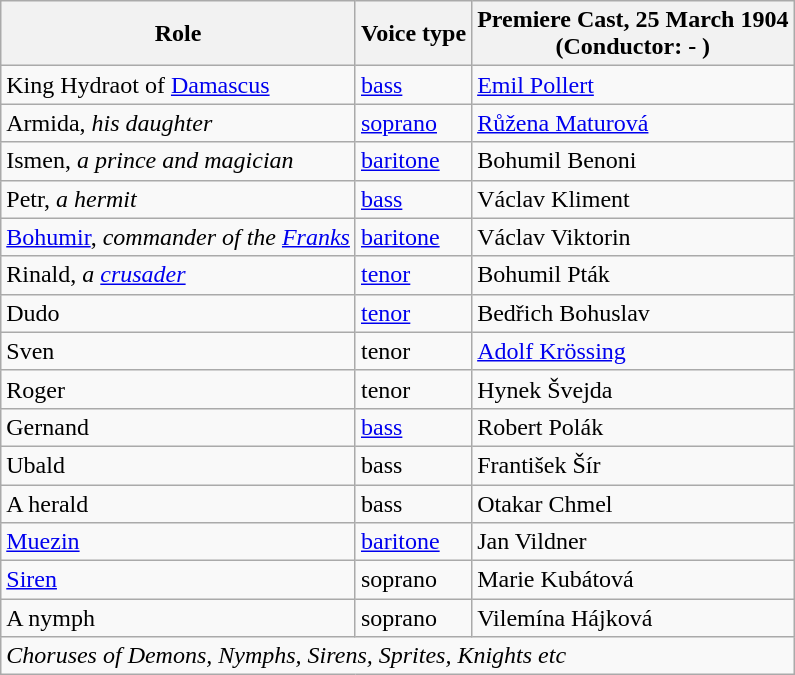<table class="wikitable">
<tr>
<th>Role</th>
<th>Voice type</th>
<th>Premiere Cast, 25 March 1904<br>(Conductor: - )</th>
</tr>
<tr>
<td>King Hydraot of <a href='#'>Damascus</a></td>
<td><a href='#'>bass</a></td>
<td><a href='#'>Emil Pollert</a></td>
</tr>
<tr>
<td>Armida, <em>his daughter</em></td>
<td><a href='#'>soprano</a></td>
<td><a href='#'>Růžena Maturová</a></td>
</tr>
<tr>
<td>Ismen, <em>a prince and magician </em></td>
<td><a href='#'>baritone</a></td>
<td>Bohumil Benoni</td>
</tr>
<tr>
<td>Petr, <em>a hermit </em></td>
<td><a href='#'>bass</a></td>
<td>Václav Kliment</td>
</tr>
<tr>
<td><a href='#'>Bohumir</a>, <em>commander of the <a href='#'>Franks</a> </em></td>
<td><a href='#'>baritone</a></td>
<td>Václav Viktorin</td>
</tr>
<tr>
<td>Rinald, <em>a <a href='#'>crusader</a></em></td>
<td><a href='#'>tenor</a></td>
<td>Bohumil Pták</td>
</tr>
<tr>
<td>Dudo</td>
<td><a href='#'>tenor</a></td>
<td>Bedřich Bohuslav</td>
</tr>
<tr>
<td>Sven</td>
<td>tenor</td>
<td><a href='#'>Adolf Krössing</a></td>
</tr>
<tr>
<td>Roger</td>
<td>tenor</td>
<td>Hynek Švejda</td>
</tr>
<tr>
<td>Gernand</td>
<td><a href='#'>bass</a></td>
<td>Robert Polák</td>
</tr>
<tr>
<td>Ubald</td>
<td>bass</td>
<td>František Šír</td>
</tr>
<tr>
<td>A herald</td>
<td>bass</td>
<td>Otakar Chmel</td>
</tr>
<tr>
<td><a href='#'>Muezin</a></td>
<td><a href='#'>baritone</a></td>
<td>Jan Vildner</td>
</tr>
<tr>
<td><a href='#'>Siren</a></td>
<td>soprano</td>
<td>Marie Kubátová</td>
</tr>
<tr>
<td>A nymph</td>
<td>soprano</td>
<td>Vilemína Hájková</td>
</tr>
<tr>
<td colspan="3"><em> Choruses of Demons, Nymphs, Sirens, Sprites, Knights etc</em></td>
</tr>
</table>
